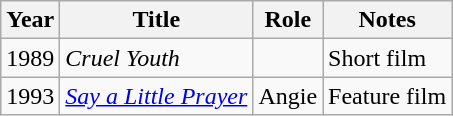<table class=wikitable>
<tr>
<th>Year</th>
<th>Title</th>
<th>Role</th>
<th>Notes</th>
</tr>
<tr>
<td>1989</td>
<td><em>Cruel Youth</em></td>
<td></td>
<td>Short film</td>
</tr>
<tr>
<td>1993</td>
<td><em><a href='#'>Say a Little Prayer</a></em></td>
<td>Angie</td>
<td>Feature film</td>
</tr>
</table>
